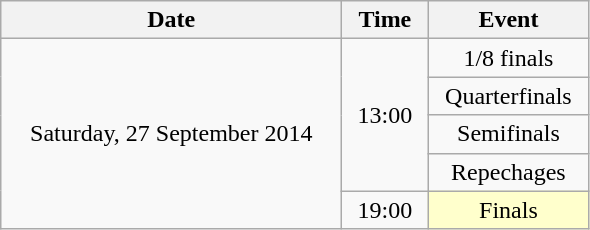<table class = "wikitable" style="text-align:center;">
<tr>
<th width=220>Date</th>
<th width=50>Time</th>
<th width=100>Event</th>
</tr>
<tr>
<td rowspan=5>Saturday, 27 September 2014</td>
<td rowspan=4>13:00</td>
<td>1/8 finals</td>
</tr>
<tr>
<td>Quarterfinals</td>
</tr>
<tr>
<td>Semifinals</td>
</tr>
<tr>
<td>Repechages</td>
</tr>
<tr>
<td>19:00</td>
<td bgcolor=ffffcc>Finals</td>
</tr>
</table>
